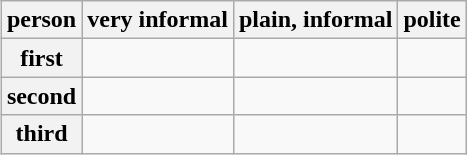<table class="wikitable" style="margin-left: 2em; float: right;">
<tr>
<th>person</th>
<th>very informal</th>
<th>plain, informal</th>
<th>polite</th>
</tr>
<tr>
<th>first</th>
<td></td>
<td></td>
<td></td>
</tr>
<tr>
<th>second</th>
<td></td>
<td></td>
<td></td>
</tr>
<tr>
<th>third</th>
<td></td>
<td></td>
<td></td>
</tr>
</table>
